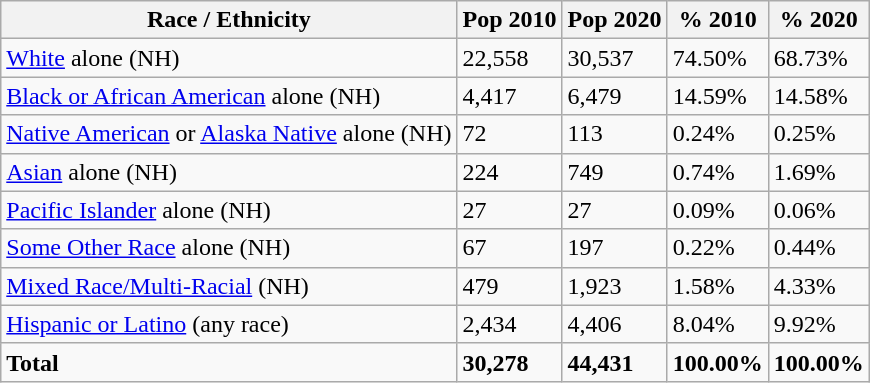<table class="wikitable">
<tr>
<th>Race / Ethnicity</th>
<th>Pop 2010</th>
<th>Pop 2020</th>
<th>% 2010</th>
<th>% 2020</th>
</tr>
<tr>
<td><a href='#'>White</a> alone (NH)</td>
<td>22,558</td>
<td>30,537</td>
<td>74.50%</td>
<td>68.73%</td>
</tr>
<tr>
<td><a href='#'>Black or African American</a> alone (NH)</td>
<td>4,417</td>
<td>6,479</td>
<td>14.59%</td>
<td>14.58%</td>
</tr>
<tr>
<td><a href='#'>Native American</a> or <a href='#'>Alaska Native</a> alone (NH)</td>
<td>72</td>
<td>113</td>
<td>0.24%</td>
<td>0.25%</td>
</tr>
<tr>
<td><a href='#'>Asian</a> alone (NH)</td>
<td>224</td>
<td>749</td>
<td>0.74%</td>
<td>1.69%</td>
</tr>
<tr>
<td><a href='#'>Pacific Islander</a> alone (NH)</td>
<td>27</td>
<td>27</td>
<td>0.09%</td>
<td>0.06%</td>
</tr>
<tr>
<td><a href='#'>Some Other Race</a> alone (NH)</td>
<td>67</td>
<td>197</td>
<td>0.22%</td>
<td>0.44%</td>
</tr>
<tr>
<td><a href='#'>Mixed Race/Multi-Racial</a> (NH)</td>
<td>479</td>
<td>1,923</td>
<td>1.58%</td>
<td>4.33%</td>
</tr>
<tr>
<td><a href='#'>Hispanic or Latino</a> (any race)</td>
<td>2,434</td>
<td>4,406</td>
<td>8.04%</td>
<td>9.92%</td>
</tr>
<tr>
<td><strong>Total</strong></td>
<td><strong>30,278</strong></td>
<td><strong>44,431</strong></td>
<td><strong>100.00%</strong></td>
<td><strong>100.00%</strong></td>
</tr>
</table>
